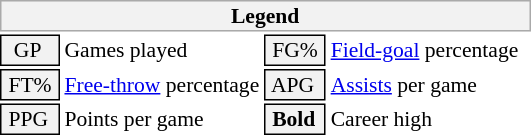<table class="toccolours" style="font-size: 90%; white-space: nowrap;">
<tr>
<th colspan="6" style="background:#f2f2f2; border:1px solid #aaa;">Legend</th>
</tr>
<tr>
<td style="background:#f2f2f2; border:1px solid black;">  GP</td>
<td>Games played</td>
<td style="background:#f2f2f2; border:1px solid black;"> FG% </td>
<td style="padding-right: 8px"><a href='#'>Field-goal</a> percentage</td>
</tr>
<tr>
<td style="background:#f2f2f2; border:1px solid black;"> FT% </td>
<td><a href='#'>Free-throw</a> percentage</td>
<td style="background:#f2f2f2; border:1px solid black;"> APG </td>
<td><a href='#'>Assists</a> per game</td>
</tr>
<tr>
<td style="background:#f2f2f2; border:1px solid black;"> PPG </td>
<td>Points per game</td>
<td style="background-color: #F2F2F2; border: 1px solid black"> <strong>Bold</strong> </td>
<td>Career high</td>
</tr>
<tr>
</tr>
</table>
